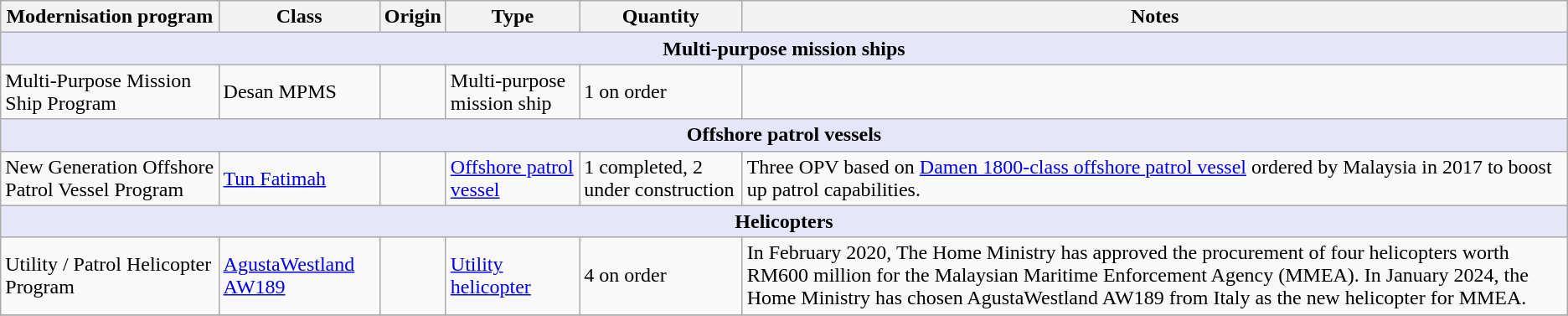<table class="wikitable">
<tr>
<th>Modernisation program</th>
<th>Class</th>
<th>Origin</th>
<th>Type</th>
<th>Quantity</th>
<th>Notes</th>
</tr>
<tr>
<th colspan="6" style="align: center; background: lavender;">Multi-purpose mission ships</th>
</tr>
<tr>
<td>Multi-Purpose Mission Ship Program</td>
<td>Desan MPMS</td>
<td></td>
<td>Multi-purpose mission ship</td>
<td>1 on order</td>
<td></td>
</tr>
<tr>
<th colspan="6" style="align: center; background: lavender;">Offshore patrol vessels</th>
</tr>
<tr>
<td>New Generation Offshore Patrol Vessel Program</td>
<td><a href='#'>Tun Fatimah</a></td>
<td> <br> </td>
<td><a href='#'>Offshore patrol vessel</a></td>
<td>1 completed, 2 under construction</td>
<td>Three OPV based on <a href='#'>Damen 1800-class offshore patrol vessel</a> ordered by Malaysia in 2017 to boost up patrol capabilities.</td>
</tr>
<tr>
<th colspan="6" style="align: center; background: lavender;">Helicopters</th>
</tr>
<tr>
<td>Utility / Patrol Helicopter Program</td>
<td><a href='#'>AgustaWestland AW189</a></td>
<td></td>
<td><a href='#'>Utility helicopter</a></td>
<td>4 on order</td>
<td>In February 2020, The Home Ministry has approved the procurement of four helicopters worth RM600 million for the Malaysian Maritime Enforcement Agency (MMEA). In January 2024, the Home Ministry has chosen AgustaWestland AW189 from Italy as the new helicopter for MMEA.</td>
</tr>
<tr>
</tr>
</table>
